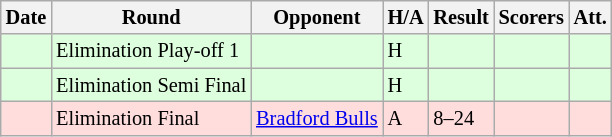<table class="wikitable" style="font-size:85%;">
<tr>
<th>Date</th>
<th>Round</th>
<th>Opponent</th>
<th>H/A</th>
<th>Result</th>
<th>Scorers</th>
<th>Att.</th>
</tr>
<tr style="background:#ddffdd">
<td></td>
<td>Elimination Play-off 1</td>
<td></td>
<td>H</td>
<td></td>
<td></td>
<td></td>
</tr>
<tr style="background:#ddffdd">
<td></td>
<td>Elimination Semi Final</td>
<td></td>
<td>H</td>
<td></td>
<td></td>
<td></td>
</tr>
<tr style="background:#ffdddd">
<td></td>
<td>Elimination Final</td>
<td> <a href='#'>Bradford Bulls</a></td>
<td>A</td>
<td>8–24</td>
<td></td>
<td></td>
</tr>
</table>
